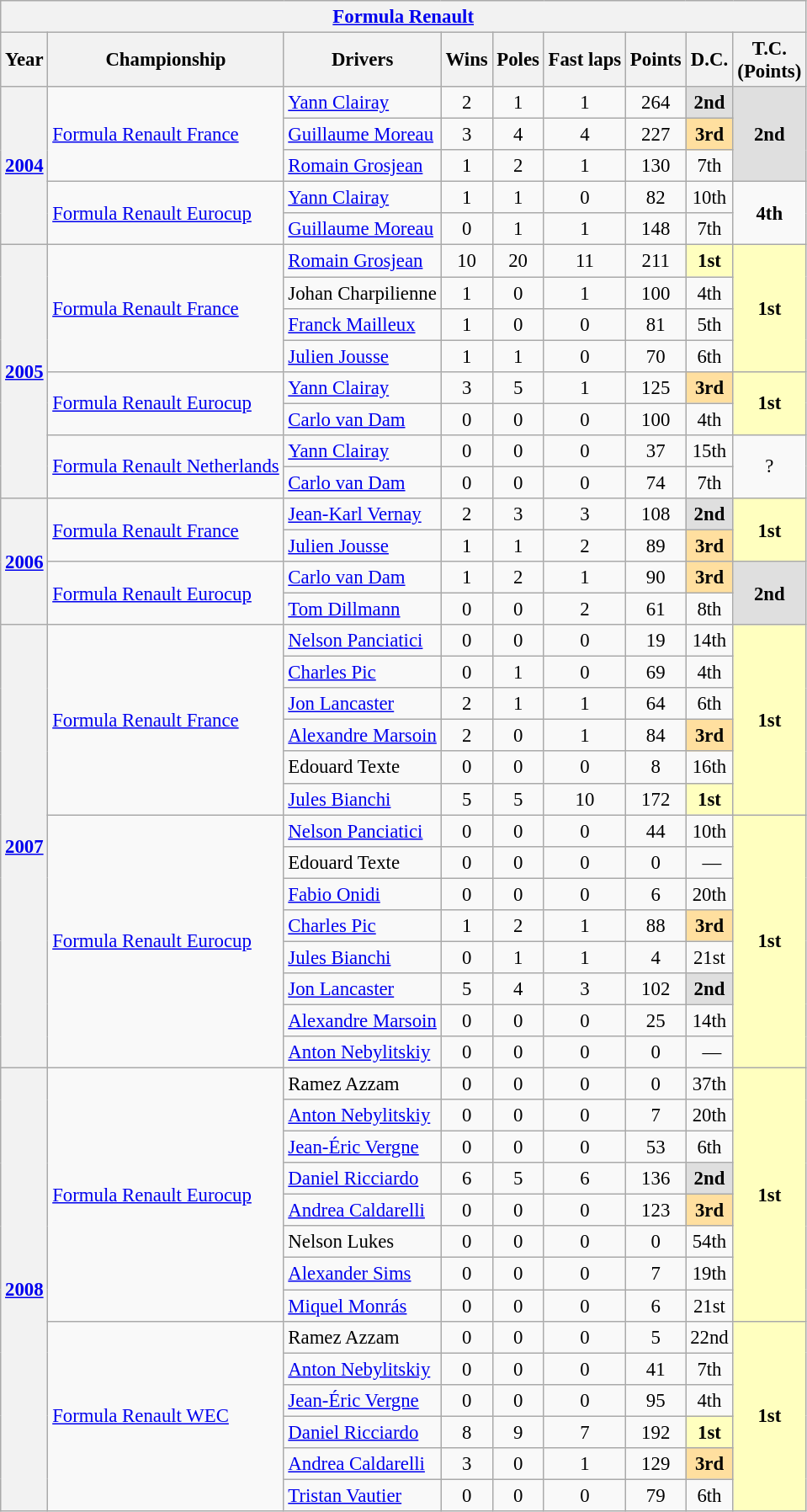<table class="wikitable" style="text-align:center; font-size:95%">
<tr>
<th colspan=9><a href='#'>Formula Renault</a></th>
</tr>
<tr>
<th>Year</th>
<th>Championship</th>
<th>Drivers</th>
<th>Wins</th>
<th>Poles</th>
<th>Fast laps</th>
<th>Points</th>
<th>D.C.</th>
<th>T.C.<br>(Points)</th>
</tr>
<tr>
<th rowspan="5"><strong><a href='#'>2004</a></strong></th>
<td rowspan="3" align="left"><a href='#'>Formula Renault France</a></td>
<td align="left"> <a href='#'>Yann Clairay</a></td>
<td>2</td>
<td>1</td>
<td>1</td>
<td>264</td>
<td style="background:#DFDFDF;"><strong>2nd</strong></td>
<td rowspan=3 style="background:#DFDFDF;"><strong>2nd</strong></td>
</tr>
<tr>
<td align="left"> <a href='#'>Guillaume Moreau</a></td>
<td>3</td>
<td>4</td>
<td>4</td>
<td>227</td>
<td style="background:#FFDF9F;"><strong>3rd</strong></td>
</tr>
<tr>
<td align="left"> <a href='#'>Romain Grosjean</a></td>
<td>1</td>
<td>2</td>
<td>1</td>
<td>130</td>
<td>7th</td>
</tr>
<tr>
<td rowspan=2 align=left><a href='#'>Formula Renault Eurocup</a></td>
<td align="left"> <a href='#'>Yann Clairay</a></td>
<td>1</td>
<td>1</td>
<td>0</td>
<td>82</td>
<td>10th</td>
<td rowspan=2><strong>4th</strong></td>
</tr>
<tr>
<td align="left"> <a href='#'>Guillaume Moreau</a></td>
<td>0</td>
<td>1</td>
<td>1</td>
<td>148</td>
<td>7th</td>
</tr>
<tr>
<th rowspan="8"><strong><a href='#'>2005</a></strong></th>
<td rowspan="4" align="left"><a href='#'>Formula Renault France</a></td>
<td align="left"> <a href='#'>Romain Grosjean</a></td>
<td>10</td>
<td>20</td>
<td>11</td>
<td>211</td>
<td style="background:#FFFFBF;"><strong>1st</strong></td>
<td rowspan=4 style="background:#FFFFBF;"><strong>1st</strong></td>
</tr>
<tr>
<td align="left"> Johan Charpilienne</td>
<td>1</td>
<td>0</td>
<td>1</td>
<td>100</td>
<td>4th</td>
</tr>
<tr>
<td align="left"> <a href='#'>Franck Mailleux</a></td>
<td>1</td>
<td>0</td>
<td>0</td>
<td>81</td>
<td>5th</td>
</tr>
<tr>
<td align="left"> <a href='#'>Julien Jousse</a></td>
<td>1</td>
<td>1</td>
<td>0</td>
<td>70</td>
<td>6th</td>
</tr>
<tr>
<td rowspan=2 align="left"><a href='#'>Formula Renault Eurocup</a></td>
<td align="left"> <a href='#'>Yann Clairay</a></td>
<td>3</td>
<td>5</td>
<td>1</td>
<td>125</td>
<td style="background:#FFDF9F;"><strong>3rd</strong></td>
<td rowspan=2 style="background:#FFFFBF;"><strong>1st</strong></td>
</tr>
<tr>
<td align="left"> <a href='#'>Carlo van Dam</a></td>
<td>0</td>
<td>0</td>
<td>0</td>
<td>100</td>
<td>4th</td>
</tr>
<tr>
<td rowspan=2 align="left"><a href='#'>Formula Renault Netherlands</a></td>
<td align="left"> <a href='#'>Yann Clairay</a></td>
<td>0</td>
<td>0</td>
<td>0</td>
<td>37</td>
<td>15th</td>
<td rowspan=2>?</td>
</tr>
<tr>
<td align="left"> <a href='#'>Carlo van Dam</a></td>
<td>0</td>
<td>0</td>
<td>0</td>
<td>74</td>
<td>7th</td>
</tr>
<tr>
<th rowspan="4"><strong><a href='#'>2006</a></strong></th>
<td rowspan="2" align="left"><a href='#'>Formula Renault France</a></td>
<td align="left"> <a href='#'>Jean-Karl Vernay</a></td>
<td>2</td>
<td>3</td>
<td>3</td>
<td>108</td>
<td style="background:#DFDFDF;"><strong>2nd</strong></td>
<td rowspan=2 style="background:#FFFFBF;"><strong>1st</strong></td>
</tr>
<tr>
<td align="left"> <a href='#'>Julien Jousse</a></td>
<td>1</td>
<td>1</td>
<td>2</td>
<td>89</td>
<td style="background:#FFDF9F;"><strong>3rd</strong></td>
</tr>
<tr>
<td rowspan=2 align=left><a href='#'>Formula Renault Eurocup</a></td>
<td align="left"> <a href='#'>Carlo van Dam</a></td>
<td>1</td>
<td>2</td>
<td>1</td>
<td>90</td>
<td style="background:#FFDF9F;"><strong>3rd</strong></td>
<td rowspan=2 style="background:#DFDFDF;"><strong>2nd</strong></td>
</tr>
<tr>
<td align="left"> <a href='#'>Tom Dillmann</a></td>
<td>0</td>
<td>0</td>
<td>2</td>
<td>61</td>
<td>8th</td>
</tr>
<tr>
<th rowspan="14"><strong><a href='#'>2007</a></strong></th>
<td rowspan="6" align="left"><a href='#'>Formula Renault France</a></td>
<td align="left"> <a href='#'>Nelson Panciatici</a></td>
<td>0</td>
<td>0</td>
<td>0</td>
<td>19</td>
<td>14th</td>
<td rowspan=6 style="background:#FFFFBF;"><strong>1st</strong></td>
</tr>
<tr>
<td align="left"> <a href='#'>Charles Pic</a></td>
<td>0</td>
<td>1</td>
<td>0</td>
<td>69</td>
<td>4th</td>
</tr>
<tr>
<td align="left"> <a href='#'>Jon Lancaster</a></td>
<td>2</td>
<td>1</td>
<td>1</td>
<td>64</td>
<td>6th</td>
</tr>
<tr>
<td align="left"> <a href='#'>Alexandre Marsoin</a></td>
<td>2</td>
<td>0</td>
<td>1</td>
<td>84</td>
<td style="background:#FFDF9F;"><strong>3rd</strong></td>
</tr>
<tr>
<td align="left"> Edouard Texte</td>
<td>0</td>
<td>0</td>
<td>0</td>
<td>8</td>
<td>16th</td>
</tr>
<tr>
<td align="left"> <a href='#'>Jules Bianchi</a></td>
<td>5</td>
<td>5</td>
<td>10</td>
<td>172</td>
<td style="background:#FFFFBF;"><strong>1st</strong></td>
</tr>
<tr>
<td rowspan=8 align=left><a href='#'>Formula Renault Eurocup</a></td>
<td align="left"> <a href='#'>Nelson Panciatici</a></td>
<td>0</td>
<td>0</td>
<td>0</td>
<td>44</td>
<td>10th</td>
<td rowspan=8 style="background:#FFFFBF;"><strong>1st</strong></td>
</tr>
<tr>
<td align="left"> Edouard Texte</td>
<td>0</td>
<td>0</td>
<td>0</td>
<td>0</td>
<td> —</td>
</tr>
<tr>
<td align="left"> <a href='#'>Fabio Onidi</a></td>
<td>0</td>
<td>0</td>
<td>0</td>
<td>6</td>
<td>20th</td>
</tr>
<tr>
<td align="left"> <a href='#'>Charles Pic</a></td>
<td>1</td>
<td>2</td>
<td>1</td>
<td>88</td>
<td style="background:#FFDF9F;"><strong>3rd</strong></td>
</tr>
<tr>
<td align="left"> <a href='#'>Jules Bianchi</a></td>
<td>0</td>
<td>1</td>
<td>1</td>
<td>4</td>
<td>21st</td>
</tr>
<tr>
<td align="left"> <a href='#'>Jon Lancaster</a></td>
<td>5</td>
<td>4</td>
<td>3</td>
<td>102</td>
<td style="background:#DFDFDF;"><strong>2nd</strong></td>
</tr>
<tr>
<td align="left"> <a href='#'>Alexandre Marsoin</a></td>
<td>0</td>
<td>0</td>
<td>0</td>
<td>25</td>
<td>14th</td>
</tr>
<tr>
<td align="left"> <a href='#'>Anton Nebylitskiy</a></td>
<td>0</td>
<td>0</td>
<td>0</td>
<td>0</td>
<td> —</td>
</tr>
<tr>
<th rowspan="14"><strong><a href='#'>2008</a></strong></th>
<td rowspan="8" align="left"><a href='#'>Formula Renault Eurocup</a></td>
<td align="left"> Ramez Azzam</td>
<td>0</td>
<td>0</td>
<td>0</td>
<td>0</td>
<td>37th</td>
<td rowspan=8 style="background:#FFFFBF;"><strong>1st</strong></td>
</tr>
<tr>
<td align="left"> <a href='#'>Anton Nebylitskiy</a></td>
<td>0</td>
<td>0</td>
<td>0</td>
<td>7</td>
<td>20th</td>
</tr>
<tr>
<td align="left"> <a href='#'>Jean-Éric Vergne</a></td>
<td>0</td>
<td>0</td>
<td>0</td>
<td>53</td>
<td>6th</td>
</tr>
<tr>
<td align="left"> <a href='#'>Daniel Ricciardo</a></td>
<td>6</td>
<td>5</td>
<td>6</td>
<td>136</td>
<td style="background:#DFDFDF;"><strong>2nd</strong></td>
</tr>
<tr>
<td align="left"> <a href='#'>Andrea Caldarelli</a></td>
<td>0</td>
<td>0</td>
<td>0</td>
<td>123</td>
<td style="background:#FFDF9F;"><strong>3rd</strong></td>
</tr>
<tr>
<td align="left"> Nelson Lukes</td>
<td>0</td>
<td>0</td>
<td>0</td>
<td>0</td>
<td>54th</td>
</tr>
<tr>
<td align="left"> <a href='#'>Alexander Sims</a></td>
<td>0</td>
<td>0</td>
<td>0</td>
<td>7</td>
<td>19th</td>
</tr>
<tr>
<td align="left"> <a href='#'>Miquel Monrás</a></td>
<td>0</td>
<td>0</td>
<td>0</td>
<td>6</td>
<td>21st</td>
</tr>
<tr>
<td rowspan=6 align=left><a href='#'>Formula Renault WEC</a></td>
<td align="left"> Ramez Azzam</td>
<td>0</td>
<td>0</td>
<td>0</td>
<td>5</td>
<td>22nd</td>
<td rowspan=6 style="background:#FFFFBF;"><strong>1st</strong></td>
</tr>
<tr>
<td align="left"> <a href='#'>Anton Nebylitskiy</a></td>
<td>0</td>
<td>0</td>
<td>0</td>
<td>41</td>
<td>7th</td>
</tr>
<tr>
<td align="left"> <a href='#'>Jean-Éric Vergne</a></td>
<td>0</td>
<td>0</td>
<td>0</td>
<td>95</td>
<td>4th</td>
</tr>
<tr>
<td align="left"> <a href='#'>Daniel Ricciardo</a></td>
<td>8</td>
<td>9</td>
<td>7</td>
<td>192</td>
<td style="background:#FFFFBF;"><strong>1st</strong></td>
</tr>
<tr>
<td align="left"> <a href='#'>Andrea Caldarelli</a></td>
<td>3</td>
<td>0</td>
<td>1</td>
<td>129</td>
<td style="background:#FFDF9F;"><strong>3rd</strong></td>
</tr>
<tr>
<td align="left"> <a href='#'>Tristan Vautier</a></td>
<td>0</td>
<td>0</td>
<td>0</td>
<td>79</td>
<td>6th</td>
</tr>
</table>
